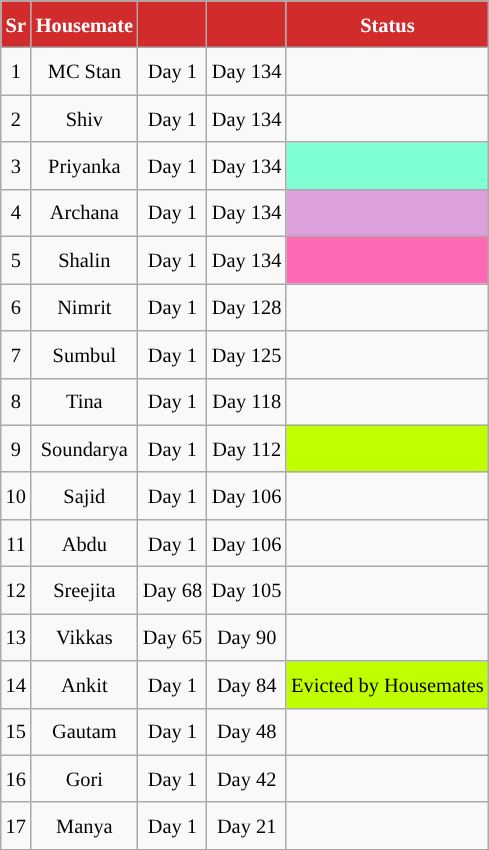<table class="wikitable sortable" style=" text-align:center; font-size:85%; line-height:25px; width:auto;">
<tr>
<th scope="col" style="background:#D22B2B; color:#fff;">Sr</th>
<th scope="col" style="background:#D22B2B; color:#fff;">Housemate</th>
<th scope="col" style="background:#D22B2B; color:#fff;"></th>
<th scope="col" style="background:#D22B2B; color:#fff;"></th>
<th scope="col" style="background:#D22B2B; color:#fff">Status</th>
</tr>
<tr>
<td>1</td>
<td>MC Stan</td>
<td>Day 1</td>
<td>Day 134</td>
<td></td>
</tr>
<tr>
<td>2</td>
<td>Shiv</td>
<td>Day 1</td>
<td>Day 134</td>
<td></td>
</tr>
<tr>
<td>3</td>
<td>Priyanka</td>
<td>Day 1</td>
<td>Day 134</td>
<td style="background:#7FFFD4"></td>
</tr>
<tr>
<td>4</td>
<td>Archana</td>
<td>Day 1</td>
<td>Day 134</td>
<td style="background:#DDA0DD;"></td>
</tr>
<tr>
<td>5</td>
<td>Shalin</td>
<td>Day 1</td>
<td>Day 134</td>
<td style="background:#FF69B4;"></td>
</tr>
<tr>
<td>6</td>
<td>Nimrit</td>
<td>Day 1</td>
<td>Day 128</td>
<td></td>
</tr>
<tr>
<td>7</td>
<td>Sumbul</td>
<td>Day 1</td>
<td>Day 125</td>
<td></td>
</tr>
<tr>
<td>8</td>
<td>Tina</td>
<td>Day 1</td>
<td>Day 118</td>
<td></td>
</tr>
<tr>
<td>9</td>
<td>Soundarya</td>
<td>Day 1</td>
<td>Day 112</td>
<td style="background:#BFFF00;"></td>
</tr>
<tr>
<td>10</td>
<td>Sajid</td>
<td>Day 1</td>
<td>Day 106</td>
<td></td>
</tr>
<tr>
<td>11</td>
<td>Abdu</td>
<td>Day 1</td>
<td>Day 106</td>
<td></td>
</tr>
<tr>
<td>12</td>
<td>Sreejita</td>
<td>Day 68</td>
<td>Day 105</td>
<td></td>
</tr>
<tr>
<td>13</td>
<td>Vikkas</td>
<td>Day 65</td>
<td>Day 90</td>
<td></td>
</tr>
<tr>
<td>14</td>
<td>Ankit</td>
<td>Day 1</td>
<td>Day 84</td>
<td style="background:#BFFF00;">Evicted by Housemates</td>
</tr>
<tr>
<td>15</td>
<td>Gautam</td>
<td>Day 1</td>
<td>Day 48</td>
<td></td>
</tr>
<tr>
<td>16</td>
<td>Gori</td>
<td>Day 1</td>
<td>Day 42</td>
<td></td>
</tr>
<tr>
<td>17</td>
<td>Manya</td>
<td>Day 1</td>
<td>Day 21</td>
<td></td>
</tr>
</table>
